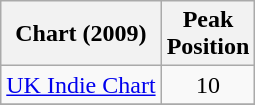<table class="wikitable sortable">
<tr>
<th>Chart (2009)</th>
<th>Peak<br>Position</th>
</tr>
<tr>
<td><a href='#'>UK Indie Chart</a></td>
<td align="center">10</td>
</tr>
<tr>
</tr>
</table>
